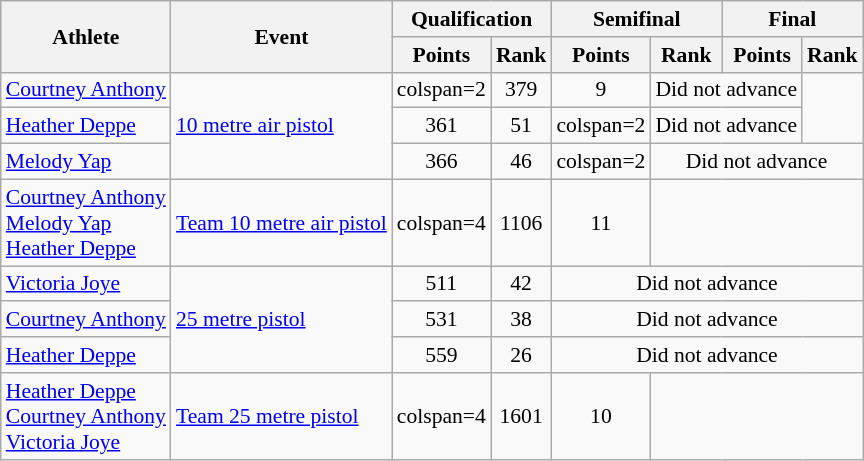<table class="wikitable" style="font-size:90%;">
<tr>
<th rowspan=2>Athlete</th>
<th rowspan=2>Event</th>
<th colspan=2>Qualification</th>
<th colspan=2>Semifinal</th>
<th colspan=2>Final</th>
</tr>
<tr>
<th>Points</th>
<th>Rank</th>
<th>Points</th>
<th>Rank</th>
<th>Points</th>
<th>Rank</th>
</tr>
<tr align=center>
<td align=left><a href='#'>Courtney Anthony</a></td>
<td align=left rowspan=3><a href='#'>10 metre air pistol</a></td>
<td>colspan=2 </td>
<td>379</td>
<td>9</td>
<td colspan=2 align=center>Did not advance</td>
</tr>
<tr align=center>
<td align=left><a href='#'>Heather Deppe</a></td>
<td>361</td>
<td>51</td>
<td>colspan=2 </td>
<td colspan=2 align=center>Did not advance</td>
</tr>
<tr align=center>
<td align=left><a href='#'>Melody Yap</a></td>
<td>366</td>
<td>46</td>
<td>colspan=2 </td>
<td colspan=4 align=center>Did not advance</td>
</tr>
<tr align=center>
<td align=left><a href='#'>Courtney Anthony</a> <br> <a href='#'>Melody Yap</a> <br> <a href='#'>Heather Deppe</a></td>
<td align=left><a href='#'>Team 10 metre air pistol</a></td>
<td>colspan=4 </td>
<td>1106</td>
<td>11</td>
</tr>
<tr align=center>
<td align=left><a href='#'>Victoria Joye</a></td>
<td align=left rowspan=3><a href='#'>25 metre pistol</a></td>
<td>511</td>
<td>42</td>
<td colspan=4 align=center>Did not advance</td>
</tr>
<tr align=center>
<td align=left><a href='#'>Courtney Anthony</a></td>
<td>531</td>
<td>38</td>
<td colspan=4 align=center>Did not advance</td>
</tr>
<tr align=center>
<td align=left><a href='#'>Heather Deppe</a></td>
<td>559</td>
<td>26</td>
<td colspan=4 align=center>Did not advance</td>
</tr>
<tr align=center>
<td align=left><a href='#'>Heather Deppe</a> <br> <a href='#'>Courtney Anthony</a> <br> <a href='#'>Victoria Joye</a></td>
<td align=left><a href='#'>Team 25 metre pistol</a></td>
<td>colspan=4 </td>
<td>1601</td>
<td>10</td>
</tr>
</table>
